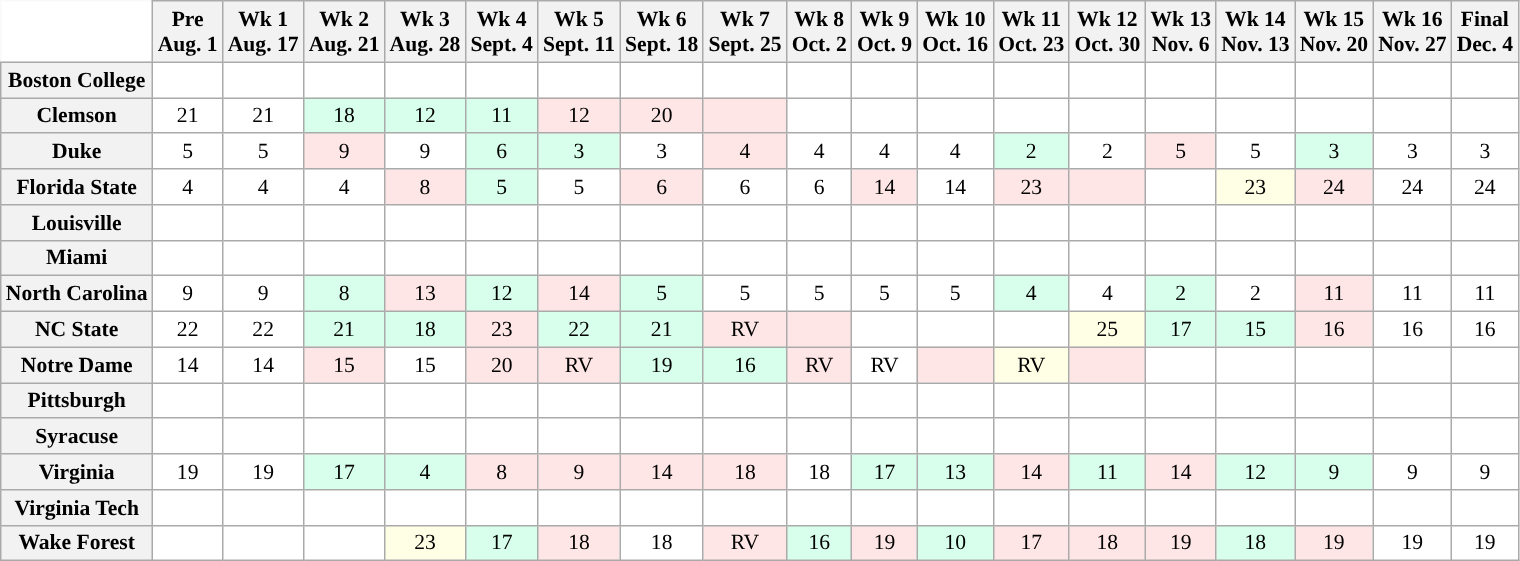<table class="wikitable" style="white-space:nowrap;font-size:90%;">
<tr>
<th colspan=1 style="background:white; border-top-style:hidden; border-left-style:hidden;"> </th>
<th>Pre <br> Aug. 1</th>
<th>Wk 1 <br> Aug. 17</th>
<th>Wk 2 <br> Aug. 21</th>
<th>Wk 3 <br> Aug. 28</th>
<th>Wk 4 <br> Sept. 4</th>
<th>Wk 5 <br> Sept. 11</th>
<th>Wk 6 <br> Sept. 18</th>
<th>Wk 7 <br> Sept. 25</th>
<th>Wk 8 <br> Oct. 2</th>
<th>Wk 9 <br> Oct. 9</th>
<th>Wk 10 <br> Oct. 16</th>
<th>Wk 11 <br> Oct. 23</th>
<th>Wk 12 <br> Oct. 30</th>
<th>Wk 13 <br> Nov. 6</th>
<th>Wk 14 <br> Nov. 13</th>
<th>Wk 15 <br> Nov. 20</th>
<th>Wk 16 <br> Nov. 27</th>
<th>Final <br> Dec. 4</th>
</tr>
<tr style="text-align:center;">
<th>Boston College</th>
<td style="background:#FFF;"></td>
<td style="background:#FFF;"></td>
<td style="background:#FFF;"></td>
<td style="background:#FFF;"></td>
<td style="background:#FFF;"></td>
<td style="background:#FFF;"></td>
<td style="background:#FFF;"></td>
<td style="background:#FFF;"></td>
<td style="background:#FFF;"></td>
<td style="background:#FFF;"></td>
<td style="background:#FFF;"></td>
<td style="background:#FFF;"></td>
<td style="background:#FFF;"></td>
<td style="background:#FFF;"></td>
<td style="background:#FFF;"></td>
<td style="background:#FFF;"></td>
<td style="background:#FFF;"></td>
<td style="background:#FFF;"></td>
</tr>
<tr style="text-align:center;">
<th>Clemson</th>
<td style="background:#FFF;"> 21</td>
<td style="background:#FFF;"> 21</td>
<td style="background:#D8FFEB;"> 18</td>
<td style="background:#D8FFEB;"> 12</td>
<td style="background:#D8FFEB;"> 11</td>
<td style="background:#FFE6E6;"> 12</td>
<td style="background:#FFE6E6;"> 20</td>
<td style="background:#FFE6E6;"></td>
<td style="background:#FFF;"></td>
<td style="background:#FFF;"></td>
<td style="background:#FFF;"></td>
<td style="background:#FFF;"></td>
<td style="background:#FFF;"></td>
<td style="background:#FFF;"></td>
<td style="background:#FFF;"></td>
<td style="background:#FFF;"></td>
<td style="background:#FFF;"></td>
<td style="background:#FFF;"></td>
</tr>
<tr style="text-align:center;">
<th>Duke</th>
<td style="background:#FFF;"> 5</td>
<td style="background:#FFF;"> 5</td>
<td style="background:#FFE6E6;"> 9</td>
<td style="background:#FFF;"> 9</td>
<td style="background:#D8FFEB;"> 6</td>
<td style="background:#D8FFEB;"> 3</td>
<td style="background:#FFF;"> 3</td>
<td style="background:#FFE6E6;"> 4</td>
<td style="background:#FFF;"> 4</td>
<td style="background:#FFF;"> 4</td>
<td style="background:#FFF;"> 4</td>
<td style="background:#D8FFEB;"> 2</td>
<td style="background:#FFF;"> 2</td>
<td style="background:#FFE6E6;"> 5</td>
<td style="background:#FFF;"> 5</td>
<td style="background:#D8FFEB;"> 3</td>
<td style="background:#FFF;"> 3</td>
<td style="background:#FFF;"> 3</td>
</tr>
<tr style="text-align:center;">
<th !>Florida State</th>
<td style="background:#FFF;"> 4</td>
<td style="background:#FFF;"> 4</td>
<td style="background:#FFF;"> 4</td>
<td style="background:#FFE6E6;"> 8</td>
<td style="background:#D8FFEB;"> 5</td>
<td style="background:#FFF;"> 5</td>
<td style="background:#FFE6E6;"> 6</td>
<td style="background:#FFF;"> 6</td>
<td style="background:#FFF;"> 6</td>
<td style="background:#FFE6E6;"> 14</td>
<td style="background:#FFF;"> 14</td>
<td style="background:#FFE6E6;"> 23</td>
<td style="background:#FFE6E6;"></td>
<td style="background:#FFF;"></td>
<td style="background:#FFFFE6;"> 23</td>
<td style="background:#FFE6E6;"> 24</td>
<td style="background:#FFF;"> 24</td>
<td style="background:#FFF;"> 24</td>
</tr>
<tr style="text-align:center;">
<th>Louisville</th>
<td style="background:#FFF;"></td>
<td style="background:#FFF;"></td>
<td style="background:#FFF;"></td>
<td style="background:#FFF;"></td>
<td style="background:#FFF;"></td>
<td style="background:#FFF;"></td>
<td style="background:#FFF;"></td>
<td style="background:#FFF;"></td>
<td style="background:#FFF;"></td>
<td style="background:#FFF;"></td>
<td style="background:#FFF;"></td>
<td style="background:#FFF;"></td>
<td style="background:#FFF;"></td>
<td style="background:#FFF;"></td>
<td style="background:#FFF;"></td>
<td style="background:#FFF;"></td>
<td style="background:#FFF;"></td>
<td style="background:#FFF;"></td>
</tr>
<tr style="text-align:center;">
<th>Miami</th>
<td style="background:#FFF;"></td>
<td style="background:#FFF;"></td>
<td style="background:#FFF;"></td>
<td style="background:#FFF;"></td>
<td style="background:#FFF;"></td>
<td style="background:#FFF;"></td>
<td style="background:#FFF;"></td>
<td style="background:#FFF;"></td>
<td style="background:#FFF;"></td>
<td style="background:#FFF;"></td>
<td style="background:#FFF;"></td>
<td style="background:#FFF;"></td>
<td style="background:#FFF;"></td>
<td style="background:#FFF;"></td>
<td style="background:#FFF;"></td>
<td style="background:#FFF;"></td>
<td style="background:#FFF;"></td>
<td style="background:#FFF;"></td>
</tr>
<tr style="text-align:center;">
<th>North Carolina</th>
<td style="background:#FFF;"> 9</td>
<td style="background:#FFF;"> 9</td>
<td style="background:#D8FFEB;"> 8</td>
<td style="background:#FFE6E6;"> 13</td>
<td style="background:#D8FFEB;"> 12</td>
<td style="background:#FFE6E6;"> 14</td>
<td style="background:#D8FFEB;"> 5</td>
<td style="background:#FFF;"> 5</td>
<td style="background:#FFF;"> 5</td>
<td style="background:#FFF;"> 5</td>
<td style="background:#FFF;"> 5</td>
<td style="background:#D8FFEB;"> 4</td>
<td style="background:#FFF;"> 4</td>
<td style="background:#D8FFEB;"> 2</td>
<td style="background:#FFF;"> 2</td>
<td style="background:#FFE6E6;"> 11</td>
<td style="background:#FFF;"> 11</td>
<td style="background:#FFF;"> 11</td>
</tr>
<tr style="text-align:center;">
<th>NC State</th>
<td style="background:#FFF;"> 22</td>
<td style="background:#FFF;"> 22</td>
<td style="background:#D8FFEB;"> 21</td>
<td style="background:#D8FFEB;"> 18</td>
<td style="background:#FFE6E6;"> 23</td>
<td style="background:#D8FFEB;"> 22</td>
<td style="background:#D8FFEB;"> 21</td>
<td style="background:#FFE6E6;"> RV</td>
<td style="background:#FFE6E6;"></td>
<td style="background:#FFF;"></td>
<td style="background:#FFF;"></td>
<td style="background:#FFF;"></td>
<td style="background:#FFFFE6;"> 25</td>
<td style="background:#D8FFEB;"> 17</td>
<td style="background:#D8FFEB;"> 15</td>
<td style="background:#FFE6E6;"> 16</td>
<td style="background:#FFF;"> 16</td>
<td style="background:#FFF;"> 16</td>
</tr>
<tr style="text-align:center;">
<th>Notre Dame</th>
<td style="background:#FFF;"> 14</td>
<td style="background:#FFF;"> 14</td>
<td style="background:#FFE6E6;"> 15</td>
<td style="background:#FFF;"> 15</td>
<td style="background:#FFE6E6;"> 20</td>
<td style="background:#FFE6E6;"> RV</td>
<td style="background:#D8FFEB;"> 19</td>
<td style="background:#D8FFEB;"> 16</td>
<td style="background:#FFE6E6;"> RV</td>
<td style="background:#FFF;"> RV</td>
<td style="background:#FFE6E6;"></td>
<td style="background:#FFFFE6;"> RV</td>
<td style="background:#FFE6E6;"></td>
<td style="background:#FFF;"></td>
<td style="background:#FFF;"></td>
<td style="background:#FFF;"></td>
<td style="background:#FFF;"></td>
<td style="background:#FFF;"></td>
</tr>
<tr style="text-align:center;">
<th>Pittsburgh</th>
<td style="background:#FFF;"></td>
<td style="background:#FFF;"></td>
<td style="background:#FFF;"></td>
<td style="background:#FFF;"></td>
<td style="background:#FFF;"></td>
<td style="background:#FFF;"></td>
<td style="background:#FFF;"></td>
<td style="background:#FFF;"></td>
<td style="background:#FFF;"></td>
<td style="background:#FFF;"></td>
<td style="background:#FFF;"></td>
<td style="background:#FFF;"></td>
<td style="background:#FFF;"></td>
<td style="background:#FFF;"></td>
<td style="background:#FFF;"></td>
<td style="background:#FFF;"></td>
<td style="background:#FFF;"></td>
<td style="background:#FFF;"></td>
</tr>
<tr style="text-align:center;">
<th>Syracuse</th>
<td style="background:#FFF;"></td>
<td style="background:#FFF;"></td>
<td style="background:#FFF;"></td>
<td style="background:#FFF;"></td>
<td style="background:#FFF;"></td>
<td style="background:#FFF;"></td>
<td style="background:#FFF;"></td>
<td style="background:#FFF;"></td>
<td style="background:#FFF;"></td>
<td style="background:#FFF;"></td>
<td style="background:#FFF;"></td>
<td style="background:#FFF;"></td>
<td style="background:#FFF;"></td>
<td style="background:#FFF;"></td>
<td style="background:#FFF;"></td>
<td style="background:#FFF;"></td>
<td style="background:#FFF;"></td>
<td style="background:#FFF;"></td>
</tr>
<tr style="text-align:center;">
<th>Virginia</th>
<td style="background:#FFF;"> 19</td>
<td style="background:#FFF;"> 19</td>
<td style="background:#D8FFEB;"> 17</td>
<td style="background:#D8FFEB;"> 4</td>
<td style="background:#FFE6E6;"> 8</td>
<td style="background:#FFE6E6;"> 9</td>
<td style="background:#FFE6E6;"> 14</td>
<td style="background:#FFE6E6;"> 18</td>
<td style="background:#FFF;"> 18</td>
<td style="background:#D8FFEB;"> 17</td>
<td style="background:#D8FFEB;"> 13</td>
<td style="background:#FFE6E6;"> 14</td>
<td style="background:#D8FFEB;"> 11</td>
<td style="background:#FFE6E6;"> 14</td>
<td style="background:#D8FFEB;"> 12</td>
<td style="background:#D8FFEB;"> 9</td>
<td style="background:#FFF;"> 9</td>
<td style="background:#FFF;"> 9</td>
</tr>
<tr style="text-align:center;">
<th>Virginia Tech</th>
<td style="background:#FFF;"></td>
<td style="background:#FFF;"></td>
<td style="background:#FFF;"></td>
<td style="background:#FFF;"></td>
<td style="background:#FFF;"></td>
<td style="background:#FFF;"></td>
<td style="background:#FFF;"></td>
<td style="background:#FFF;"></td>
<td style="background:#FFF;"></td>
<td style="background:#FFF;"></td>
<td style="background:#FFF;"></td>
<td style="background:#FFF;"></td>
<td style="background:#FFF;"></td>
<td style="background:#FFF;"></td>
<td style="background:#FFF;"></td>
<td style="background:#FFF;"></td>
<td style="background:#FFF;"></td>
<td style="background:#FFF;"></td>
</tr>
<tr style="text-align:center;">
<th>Wake Forest</th>
<td style="background:#FFF;"></td>
<td style="background:#FFF;"></td>
<td style="background:#FFF;"></td>
<td style="background:#FFFFE6;"> 23</td>
<td style="background:#D8FFEB;"> 17</td>
<td style="background:#FFE6E6;"> 18</td>
<td style="background:#FFF;"> 18</td>
<td style="background:#FFE6E6;"> RV</td>
<td style="background:#D8FFEB;"> 16</td>
<td style="background:#FFE6E6;"> 19</td>
<td style="background:#D8FFEB;"> 10</td>
<td style="background:#FFE6E6;"> 17</td>
<td style="background:#FFE6E6;"> 18</td>
<td style="background:#FFE6E6;"> 19</td>
<td style="background:#D8FFEB;"> 18</td>
<td style="background:#FFE6E6;"> 19</td>
<td style="background:#FFF;"> 19</td>
<td style="background:#FFF;"> 19</td>
</tr>
</table>
